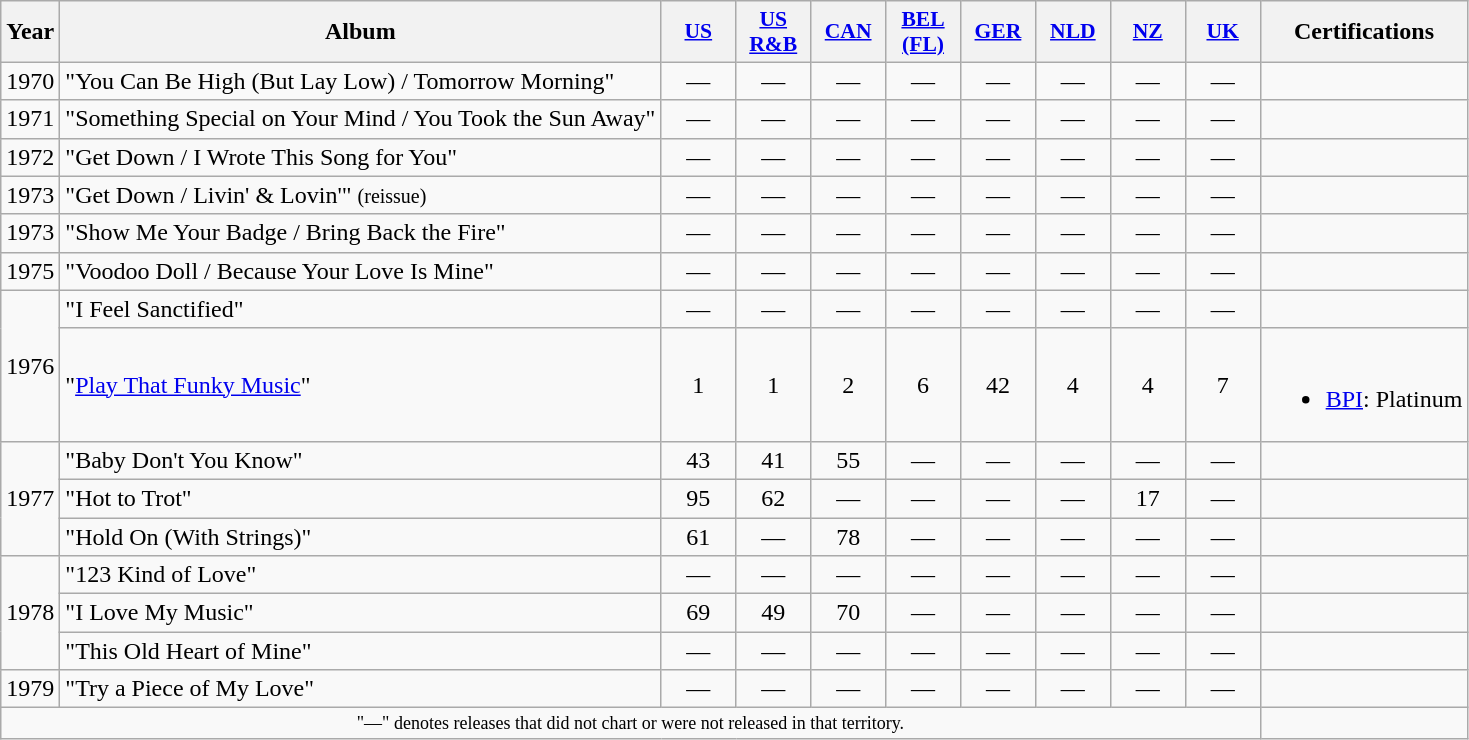<table class="wikitable">
<tr>
<th>Year</th>
<th>Album</th>
<th style="width:3em;font-size:90%;"><a href='#'>US</a><br></th>
<th style="width:3em;font-size:90%;"><a href='#'>US<br>R&B</a><br></th>
<th style="width:3em;font-size:90%;"><a href='#'>CAN</a><br></th>
<th style="width:3em;font-size:90%;"><a href='#'>BEL<br>(FL)</a><br></th>
<th style="width:3em;font-size:90%;"><a href='#'>GER</a><br></th>
<th style="width:3em;font-size:90%;"><a href='#'>NLD</a><br></th>
<th style="width:3em;font-size:90%;"><a href='#'>NZ</a><br></th>
<th style="width:3em;font-size:90%;"><a href='#'>UK</a><br></th>
<th>Certifications</th>
</tr>
<tr>
<td>1970</td>
<td>"You Can Be High (But Lay Low) / Tomorrow Morning"</td>
<td style="text-align:center;">—</td>
<td style="text-align:center;">—</td>
<td style="text-align:center;">—</td>
<td style="text-align:center;">—</td>
<td style="text-align:center;">—</td>
<td style="text-align:center;">—</td>
<td style="text-align:center;">—</td>
<td style="text-align:center;">—</td>
<td></td>
</tr>
<tr>
<td>1971</td>
<td>"Something Special on Your Mind / You Took the Sun Away"</td>
<td style="text-align:center;">—</td>
<td style="text-align:center;">—</td>
<td style="text-align:center;">—</td>
<td style="text-align:center;">—</td>
<td style="text-align:center;">—</td>
<td style="text-align:center;">—</td>
<td style="text-align:center;">—</td>
<td style="text-align:center;">—</td>
<td></td>
</tr>
<tr>
<td>1972</td>
<td>"Get Down / I Wrote This Song for You"</td>
<td style="text-align:center;">—</td>
<td style="text-align:center;">—</td>
<td style="text-align:center;">—</td>
<td style="text-align:center;">—</td>
<td style="text-align:center;">—</td>
<td style="text-align:center;">—</td>
<td style="text-align:center;">—</td>
<td style="text-align:center;">—</td>
<td></td>
</tr>
<tr>
<td>1973</td>
<td>"Get Down / Livin' & Lovin'" <small>(reissue)</small></td>
<td style="text-align:center;">—</td>
<td style="text-align:center;">—</td>
<td style="text-align:center;">—</td>
<td style="text-align:center;">—</td>
<td style="text-align:center;">—</td>
<td style="text-align:center;">—</td>
<td style="text-align:center;">—</td>
<td style="text-align:center;">—</td>
<td></td>
</tr>
<tr>
<td>1973</td>
<td>"Show Me Your Badge / Bring Back the Fire"</td>
<td style="text-align:center;">—</td>
<td style="text-align:center;">—</td>
<td style="text-align:center;">—</td>
<td style="text-align:center;">—</td>
<td style="text-align:center;">—</td>
<td style="text-align:center;">—</td>
<td style="text-align:center;">—</td>
<td style="text-align:center;">—</td>
<td></td>
</tr>
<tr>
<td>1975</td>
<td>"Voodoo Doll / Because Your Love Is Mine"</td>
<td style="text-align:center;">—</td>
<td style="text-align:center;">—</td>
<td style="text-align:center;">—</td>
<td style="text-align:center;">—</td>
<td style="text-align:center;">—</td>
<td style="text-align:center;">—</td>
<td style="text-align:center;">—</td>
<td style="text-align:center;">—</td>
<td></td>
</tr>
<tr>
<td rowspan="2">1976</td>
<td>"I Feel Sanctified"</td>
<td style="text-align:center;">—</td>
<td style="text-align:center;">—</td>
<td style="text-align:center;">—</td>
<td style="text-align:center;">—</td>
<td style="text-align:center;">—</td>
<td style="text-align:center;">—</td>
<td style="text-align:center;">—</td>
<td style="text-align:center;">—</td>
<td></td>
</tr>
<tr>
<td>"<a href='#'>Play That Funky Music</a>"</td>
<td style="text-align:center;">1</td>
<td style="text-align:center;">1</td>
<td style="text-align:center;">2</td>
<td style="text-align:center;">6</td>
<td style="text-align:center;">42</td>
<td style="text-align:center;">4</td>
<td style="text-align:center;">4</td>
<td style="text-align:center;">7</td>
<td><br><ul><li><a href='#'>BPI</a>: Platinum</li></ul></td>
</tr>
<tr>
<td rowspan="3">1977</td>
<td>"Baby Don't You Know"</td>
<td style="text-align:center;">43</td>
<td style="text-align:center;">41</td>
<td style="text-align:center;">55</td>
<td style="text-align:center;">—</td>
<td style="text-align:center;">—</td>
<td style="text-align:center;">—</td>
<td style="text-align:center;">—</td>
<td style="text-align:center;">—</td>
<td></td>
</tr>
<tr>
<td>"Hot to Trot"</td>
<td style="text-align:center;">95</td>
<td style="text-align:center;">62</td>
<td style="text-align:center;">—</td>
<td style="text-align:center;">—</td>
<td style="text-align:center;">—</td>
<td style="text-align:center;">—</td>
<td style="text-align:center;">17</td>
<td style="text-align:center;">—</td>
<td></td>
</tr>
<tr>
<td>"Hold On (With Strings)"</td>
<td style="text-align:center;">61</td>
<td style="text-align:center;">—</td>
<td style="text-align:center;">78</td>
<td style="text-align:center;">—</td>
<td style="text-align:center;">—</td>
<td style="text-align:center;">—</td>
<td style="text-align:center;">—</td>
<td style="text-align:center;">—</td>
<td></td>
</tr>
<tr>
<td rowspan="3">1978</td>
<td>"123 Kind of Love"</td>
<td style="text-align:center;">—</td>
<td style="text-align:center;">—</td>
<td style="text-align:center;">—</td>
<td style="text-align:center;">—</td>
<td style="text-align:center;">—</td>
<td style="text-align:center;">—</td>
<td style="text-align:center;">—</td>
<td style="text-align:center;">—</td>
<td></td>
</tr>
<tr>
<td>"I Love My Music"</td>
<td style="text-align:center;">69</td>
<td style="text-align:center;">49</td>
<td style="text-align:center;">70</td>
<td style="text-align:center;">—</td>
<td style="text-align:center;">—</td>
<td style="text-align:center;">—</td>
<td style="text-align:center;">—</td>
<td style="text-align:center;">—</td>
<td></td>
</tr>
<tr>
<td>"This Old Heart of Mine"</td>
<td style="text-align:center;">—</td>
<td style="text-align:center;">—</td>
<td style="text-align:center;">—</td>
<td style="text-align:center;">—</td>
<td style="text-align:center;">—</td>
<td style="text-align:center;">—</td>
<td style="text-align:center;">—</td>
<td style="text-align:center;">—</td>
<td></td>
</tr>
<tr>
<td>1979</td>
<td>"Try a Piece of My Love"</td>
<td style="text-align:center;">—</td>
<td style="text-align:center;">—</td>
<td style="text-align:center;">—</td>
<td style="text-align:center;">—</td>
<td style="text-align:center;">—</td>
<td style="text-align:center;">—</td>
<td style="text-align:center;">—</td>
<td style="text-align:center;">—</td>
<td></td>
</tr>
<tr>
<td colspan="10" style="text-align:center; font-size:9pt;">"—" denotes releases that did not chart or were not released in that territory.</td>
</tr>
</table>
